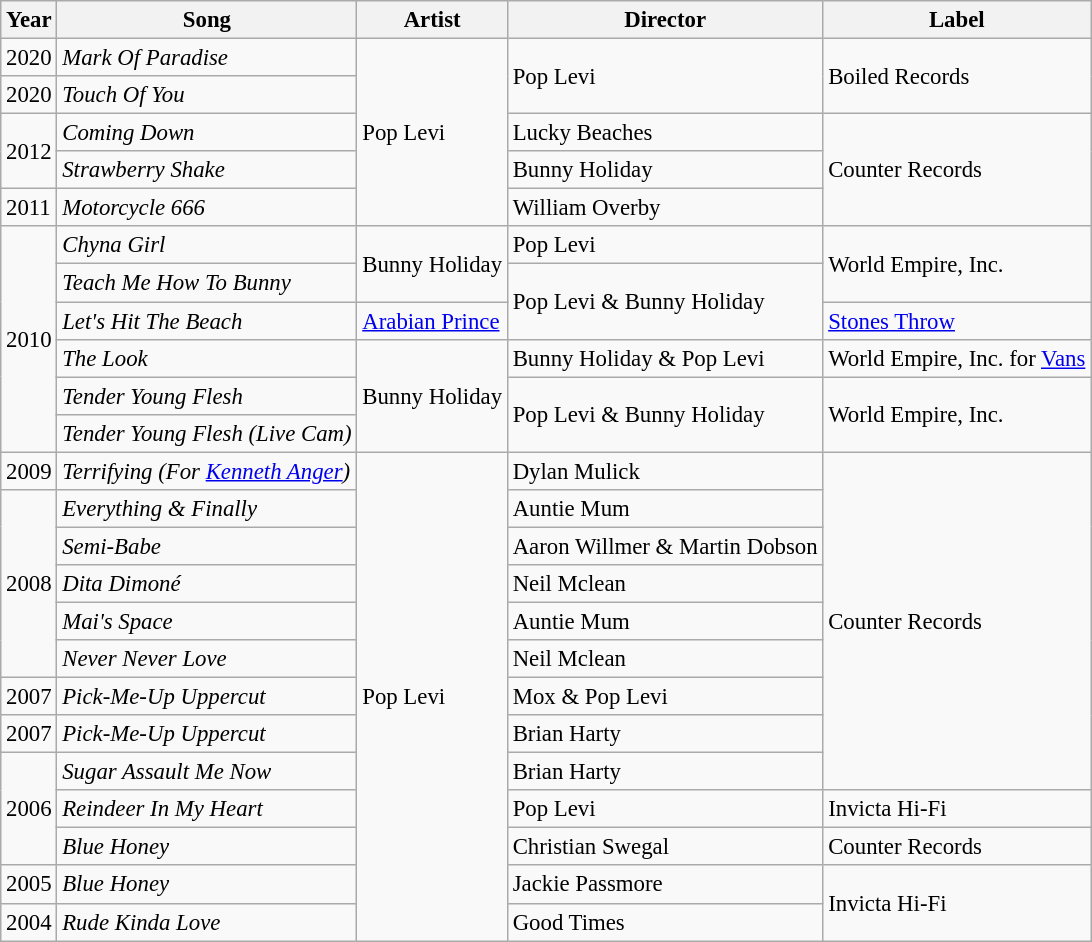<table class="wikitable sortable" style="font-size:95%">
<tr>
<th>Year</th>
<th>Song</th>
<th>Artist</th>
<th>Director</th>
<th>Label</th>
</tr>
<tr>
<td>2020</td>
<td><em>Mark Of Paradise</em></td>
<td rowspan="5">Pop Levi</td>
<td rowspan="2">Pop Levi</td>
<td rowspan="2">Boiled Records</td>
</tr>
<tr>
<td>2020</td>
<td><em>Touch Of You</em></td>
</tr>
<tr>
<td rowspan="2">2012</td>
<td><em>Coming Down</em></td>
<td>Lucky Beaches</td>
<td rowspan="3">Counter Records</td>
</tr>
<tr>
<td><em>Strawberry Shake</em></td>
<td>Bunny Holiday</td>
</tr>
<tr>
<td>2011</td>
<td><em>Motorcycle 666</em></td>
<td>William Overby</td>
</tr>
<tr>
<td rowspan="6">2010</td>
<td><em>Chyna Girl</em></td>
<td rowspan="2">Bunny Holiday</td>
<td>Pop Levi</td>
<td rowspan="2">World Empire, Inc.</td>
</tr>
<tr>
<td><em>Teach Me How To Bunny</em></td>
<td rowspan="2">Pop Levi & Bunny Holiday</td>
</tr>
<tr>
<td><em>Let's Hit The Beach</em></td>
<td><a href='#'>Arabian Prince</a></td>
<td><a href='#'>Stones Throw</a></td>
</tr>
<tr>
<td><em>The Look</em></td>
<td rowspan="3">Bunny Holiday</td>
<td>Bunny Holiday & Pop Levi</td>
<td>World Empire, Inc. for <a href='#'>Vans</a></td>
</tr>
<tr>
<td><em>Tender Young Flesh</em></td>
<td rowspan="2">Pop Levi & Bunny Holiday</td>
<td rowspan="2">World Empire, Inc.</td>
</tr>
<tr>
<td><em>Tender Young Flesh (Live Cam)</em></td>
</tr>
<tr>
<td>2009</td>
<td><em>Terrifying (For <a href='#'>Kenneth Anger</a>)</em></td>
<td rowspan="13">Pop Levi</td>
<td>Dylan Mulick</td>
<td rowspan="9">Counter Records</td>
</tr>
<tr>
<td rowspan="5">2008</td>
<td><em>Everything & Finally</em></td>
<td>Auntie Mum</td>
</tr>
<tr>
<td><em>Semi-Babe</em></td>
<td>Aaron Willmer & Martin Dobson</td>
</tr>
<tr>
<td><em>Dita Dimoné</em></td>
<td>Neil Mclean</td>
</tr>
<tr>
<td><em>Mai's Space</em></td>
<td>Auntie Mum</td>
</tr>
<tr>
<td><em>Never Never Love</em></td>
<td>Neil Mclean</td>
</tr>
<tr>
<td>2007</td>
<td><em>Pick-Me-Up Uppercut</em></td>
<td>Mox & Pop Levi</td>
</tr>
<tr>
<td>2007</td>
<td><em>Pick-Me-Up Uppercut</em></td>
<td>Brian Harty</td>
</tr>
<tr>
<td rowspan="3">2006</td>
<td><em>Sugar Assault Me Now</em></td>
<td>Brian Harty</td>
</tr>
<tr>
<td><em>Reindeer In My Heart</em></td>
<td>Pop Levi</td>
<td>Invicta Hi-Fi</td>
</tr>
<tr>
<td><em>Blue Honey</em></td>
<td>Christian Swegal</td>
<td>Counter Records</td>
</tr>
<tr>
<td>2005</td>
<td><em>Blue Honey</em></td>
<td>Jackie Passmore</td>
<td rowspan="2">Invicta Hi-Fi</td>
</tr>
<tr>
<td>2004</td>
<td><em>Rude Kinda Love</em></td>
<td>Good Times</td>
</tr>
</table>
